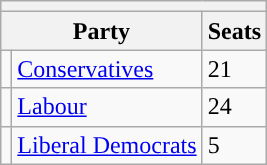<table class="wikitable">
<tr>
<th colspan="3"></th>
</tr>
<tr>
<th colspan="2">Party</th>
<th>Seats</th>
</tr>
<tr>
<td style="color:inherit;background:"></td>
<td><a href='#'>Conservatives</a></td>
<td>21</td>
</tr>
<tr>
<td style="color:inherit;background:"></td>
<td><a href='#'>Labour</a></td>
<td>24</td>
</tr>
<tr>
<td style="color:inherit;background:"></td>
<td><a href='#'>Liberal Democrats</a></td>
<td>5</td>
</tr>
</table>
